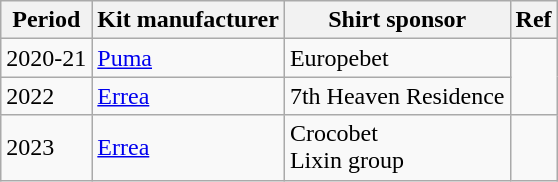<table class="wikitable">
<tr>
<th>Period</th>
<th>Kit manufacturer</th>
<th>Shirt sponsor</th>
<th>Ref</th>
</tr>
<tr>
<td>2020-21</td>
<td><a href='#'>Puma</a></td>
<td>Europebet</td>
<td rowspan="2"></td>
</tr>
<tr>
<td>2022</td>
<td><a href='#'>Errea</a></td>
<td>7th Heaven Residence</td>
</tr>
<tr>
<td>2023</td>
<td><a href='#'>Errea</a></td>
<td>Crocobet<br>Lixin group</td>
</tr>
</table>
